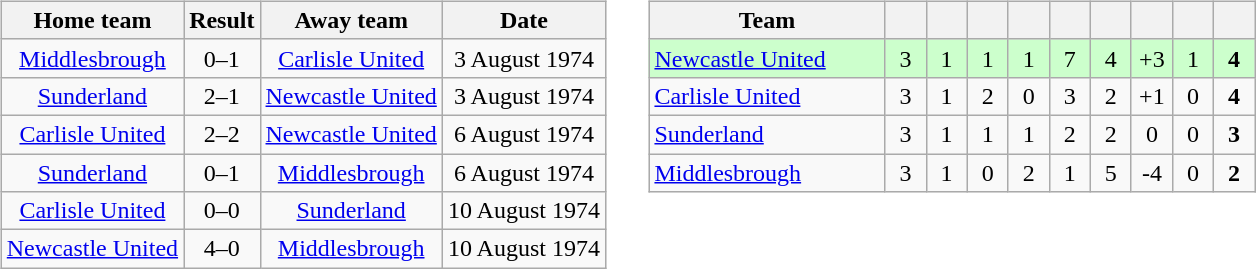<table>
<tr>
<td valign="top"><br><table class="wikitable" style="text-align: center">
<tr>
<th>Home team</th>
<th>Result</th>
<th>Away team</th>
<th>Date</th>
</tr>
<tr>
<td><a href='#'>Middlesbrough</a></td>
<td>0–1</td>
<td><a href='#'>Carlisle United</a></td>
<td>3 August 1974</td>
</tr>
<tr>
<td><a href='#'>Sunderland</a></td>
<td>2–1</td>
<td><a href='#'>Newcastle United</a></td>
<td>3 August 1974</td>
</tr>
<tr>
<td><a href='#'>Carlisle United</a></td>
<td>2–2</td>
<td><a href='#'>Newcastle United</a></td>
<td>6 August 1974</td>
</tr>
<tr>
<td><a href='#'>Sunderland</a></td>
<td>0–1</td>
<td><a href='#'>Middlesbrough</a></td>
<td>6 August 1974</td>
</tr>
<tr>
<td><a href='#'>Carlisle United</a></td>
<td>0–0</td>
<td><a href='#'>Sunderland</a></td>
<td>10 August 1974</td>
</tr>
<tr>
<td><a href='#'>Newcastle United</a></td>
<td>4–0</td>
<td><a href='#'>Middlesbrough</a></td>
<td>10 August 1974</td>
</tr>
</table>
</td>
<td width="1"> </td>
<td valign="top"><br><table class="wikitable" style="text-align:center">
<tr>
<th width=150>Team</th>
<th width=20></th>
<th width=20></th>
<th width=20></th>
<th width=20></th>
<th width=20></th>
<th width=20></th>
<th width=20></th>
<th width=20></th>
<th width=20></th>
</tr>
<tr bgcolor="#ccffcc">
<td align="left"><a href='#'>Newcastle United</a></td>
<td>3</td>
<td>1</td>
<td>1</td>
<td>1</td>
<td>7</td>
<td>4</td>
<td>+3</td>
<td>1</td>
<td><strong>4</strong></td>
</tr>
<tr>
<td align="left"><a href='#'>Carlisle United</a></td>
<td>3</td>
<td>1</td>
<td>2</td>
<td>0</td>
<td>3</td>
<td>2</td>
<td>+1</td>
<td>0</td>
<td><strong>4</strong></td>
</tr>
<tr>
<td align="left"><a href='#'>Sunderland</a></td>
<td>3</td>
<td>1</td>
<td>1</td>
<td>1</td>
<td>2</td>
<td>2</td>
<td>0</td>
<td>0</td>
<td><strong>3</strong></td>
</tr>
<tr>
<td align="left"><a href='#'>Middlesbrough</a></td>
<td>3</td>
<td>1</td>
<td>0</td>
<td>2</td>
<td>1</td>
<td>5</td>
<td>-4</td>
<td>0</td>
<td><strong>2</strong></td>
</tr>
</table>
</td>
</tr>
</table>
